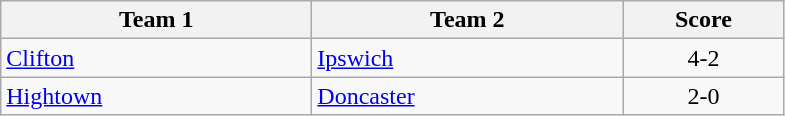<table class="wikitable" style="font-size: 100%">
<tr>
<th width=200>Team 1</th>
<th width=200>Team 2</th>
<th width=100>Score</th>
</tr>
<tr>
<td><a href='#'>Clifton</a></td>
<td><a href='#'>Ipswich</a></td>
<td align=center>4-2</td>
</tr>
<tr>
<td><a href='#'>Hightown</a></td>
<td><a href='#'>Doncaster</a></td>
<td align=center>2-0</td>
</tr>
</table>
